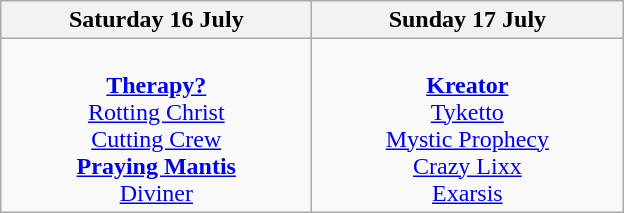<table class="wikitable">
<tr>
<th>Saturday 16 July</th>
<th>Sunday 17 July</th>
</tr>
<tr>
<td valign="top" align="center" width=200><br><strong><a href='#'>Therapy?</a></strong>
<br><a href='#'>Rotting Christ</a>
<br><a href='#'>Cutting Crew</a>
<br><strong><a href='#'>Praying Mantis</a></strong>
<br><a href='#'>Diviner</a></td>
<td valign="top" align="center" width=200><br><strong><a href='#'>Kreator</a></strong>
<br><a href='#'>Tyketto</a>
<br><a href='#'>Mystic Prophecy</a>
<br><a href='#'>Crazy Lixx</a>
<br><a href='#'>Exarsis</a></td>
</tr>
</table>
